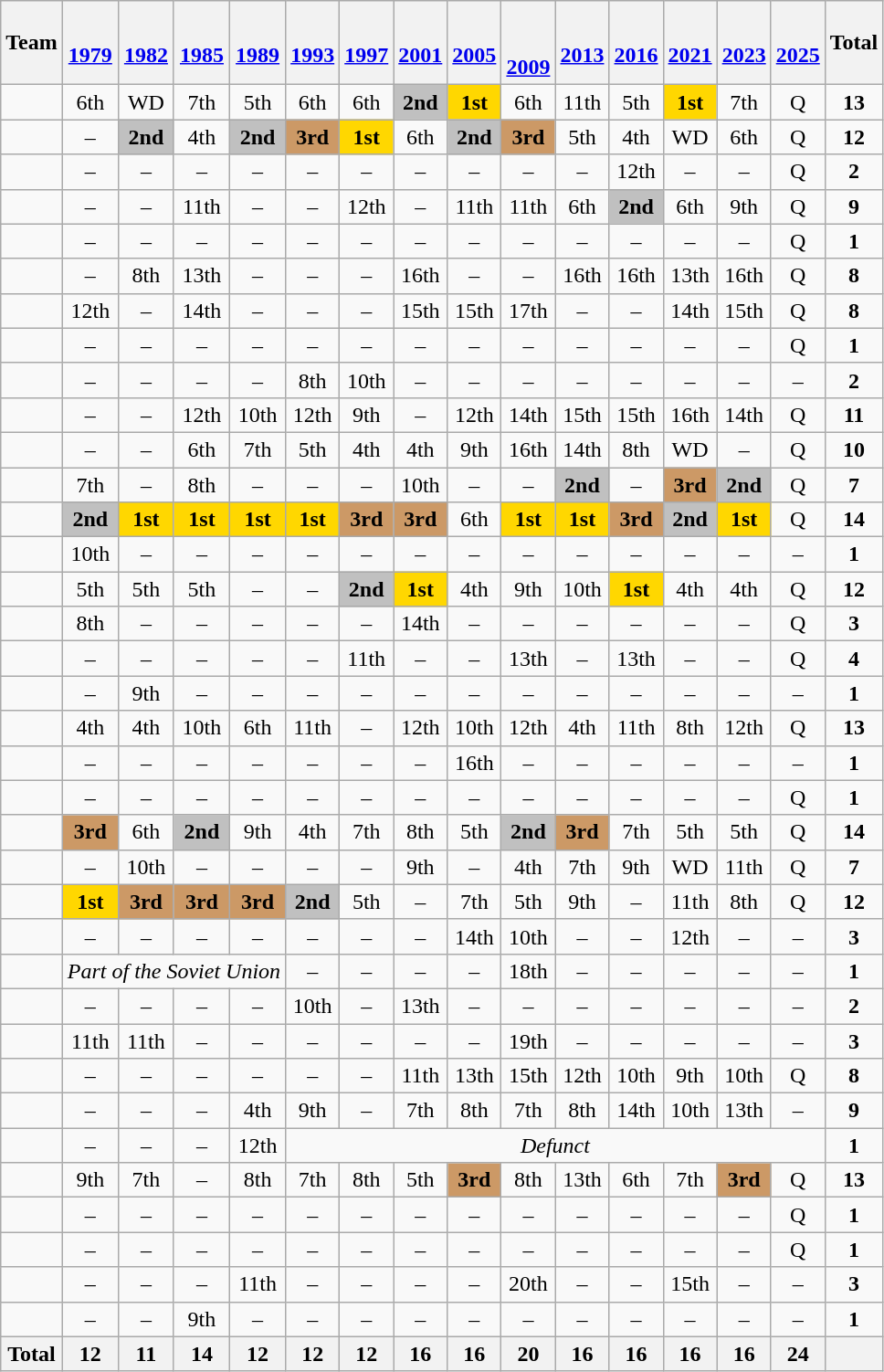<table class="wikitable" style="text-align:center">
<tr>
<th>Team</th>
<th><br><a href='#'>1979</a></th>
<th><br><a href='#'>1982</a></th>
<th><br><a href='#'>1985</a></th>
<th><br><a href='#'>1989</a></th>
<th><br><a href='#'>1993</a></th>
<th><br><a href='#'>1997</a></th>
<th><br><a href='#'>2001</a></th>
<th><br><a href='#'>2005</a></th>
<th><br><br><a href='#'>2009</a></th>
<th><br><a href='#'>2013</a></th>
<th><br><a href='#'>2016</a></th>
<th><br><a href='#'>2021</a></th>
<th><br><a href='#'>2023</a></th>
<th><br><a href='#'>2025</a></th>
<th>Total</th>
</tr>
<tr>
<td align=left></td>
<td>6th</td>
<td>WD</td>
<td>7th</td>
<td>5th</td>
<td>6th</td>
<td>6th</td>
<td bgcolor=silver><strong>2nd</strong></td>
<td bgcolor=gold><strong>1st</strong></td>
<td>6th</td>
<td>11th</td>
<td>5th</td>
<td bgcolor=gold><strong>1st</strong></td>
<td>7th</td>
<td>Q</td>
<td><strong>13</strong></td>
</tr>
<tr>
<td align=left></td>
<td>–</td>
<td bgcolor=silver><strong>2nd</strong></td>
<td>4th</td>
<td bgcolor=silver><strong>2nd</strong></td>
<td bgcolor=cc9966><strong>3rd</strong></td>
<td bgcolor=gold><strong>1st</strong></td>
<td>6th</td>
<td bgcolor=silver><strong>2nd</strong></td>
<td bgcolor=cc9966><strong>3rd</strong></td>
<td>5th</td>
<td>4th</td>
<td>WD</td>
<td>6th</td>
<td>Q</td>
<td><strong>12</strong></td>
</tr>
<tr>
<td align=left></td>
<td>–</td>
<td>–</td>
<td>–</td>
<td>–</td>
<td>–</td>
<td>–</td>
<td>–</td>
<td>–</td>
<td>–</td>
<td>–</td>
<td>12th</td>
<td>–</td>
<td>–</td>
<td>Q</td>
<td><strong>2</strong></td>
</tr>
<tr>
<td align=left></td>
<td>–</td>
<td>–</td>
<td>11th</td>
<td>–</td>
<td>–</td>
<td>12th</td>
<td>–</td>
<td>11th</td>
<td>11th</td>
<td>6th</td>
<td bgcolor=silver><strong>2nd</strong></td>
<td>6th</td>
<td>9th</td>
<td>Q</td>
<td><strong>9</strong></td>
</tr>
<tr>
<td align=left></td>
<td>–</td>
<td>–</td>
<td>–</td>
<td>–</td>
<td>–</td>
<td>–</td>
<td>–</td>
<td>–</td>
<td>–</td>
<td>–</td>
<td>–</td>
<td>–</td>
<td>–</td>
<td>Q</td>
<td><strong>1</strong></td>
</tr>
<tr>
<td align=left></td>
<td>–</td>
<td>8th</td>
<td>13th</td>
<td>–</td>
<td>–</td>
<td>–</td>
<td>16th</td>
<td>–</td>
<td>–</td>
<td>16th</td>
<td>16th</td>
<td>13th</td>
<td>16th</td>
<td>Q</td>
<td><strong>8</strong></td>
</tr>
<tr>
<td align=left></td>
<td>12th</td>
<td>–</td>
<td>14th</td>
<td>–</td>
<td>–</td>
<td>–</td>
<td>15th</td>
<td>15th</td>
<td>17th</td>
<td>–</td>
<td>–</td>
<td>14th</td>
<td>15th</td>
<td>Q</td>
<td><strong>8</strong></td>
</tr>
<tr>
<td align=left></td>
<td>–</td>
<td>–</td>
<td>–</td>
<td>–</td>
<td>–</td>
<td>–</td>
<td>–</td>
<td>–</td>
<td>–</td>
<td>–</td>
<td>–</td>
<td>–</td>
<td>–</td>
<td>Q</td>
<td><strong>1</strong></td>
</tr>
<tr>
<td align=left></td>
<td>–</td>
<td>–</td>
<td>–</td>
<td>–</td>
<td>8th</td>
<td>10th</td>
<td>–</td>
<td>–</td>
<td>–</td>
<td>–</td>
<td>–</td>
<td>–</td>
<td>–</td>
<td>–</td>
<td><strong>2</strong></td>
</tr>
<tr>
<td align=left></td>
<td>–</td>
<td>–</td>
<td>12th</td>
<td>10th</td>
<td>12th</td>
<td>9th</td>
<td>–</td>
<td>12th</td>
<td>14th</td>
<td>15th</td>
<td>15th</td>
<td>16th</td>
<td>14th</td>
<td>Q</td>
<td><strong>11</strong></td>
</tr>
<tr>
<td align=left></td>
<td>–</td>
<td>–</td>
<td>6th</td>
<td>7th</td>
<td>5th</td>
<td>4th</td>
<td>4th</td>
<td>9th</td>
<td>16th</td>
<td>14th</td>
<td>8th</td>
<td>WD</td>
<td>–</td>
<td>Q</td>
<td><strong>10</strong></td>
</tr>
<tr>
<td align=left></td>
<td>7th</td>
<td>–</td>
<td>8th</td>
<td>–</td>
<td>–</td>
<td>–</td>
<td>10th</td>
<td>–</td>
<td>–</td>
<td bgcolor=silver><strong>2nd</strong></td>
<td>–</td>
<td bgcolor=cc9966><strong>3rd</strong></td>
<td bgcolor=silver><strong>2nd</strong></td>
<td>Q</td>
<td><strong>7</strong></td>
</tr>
<tr>
<td align=left></td>
<td bgcolor=silver><strong>2nd</strong></td>
<td bgcolor=gold><strong>1st</strong></td>
<td bgcolor=gold><strong>1st</strong></td>
<td bgcolor=gold><strong>1st</strong></td>
<td bgcolor=gold><strong>1st</strong></td>
<td bgcolor=cc9966><strong>3rd</strong></td>
<td bgcolor=cc9966><strong>3rd</strong></td>
<td>6th</td>
<td bgcolor=gold><strong>1st</strong></td>
<td bgcolor=gold><strong>1st</strong></td>
<td bgcolor=cc9966><strong>3rd</strong></td>
<td bgcolor=silver><strong>2nd</strong></td>
<td bgcolor=gold><strong>1st</strong></td>
<td>Q</td>
<td><strong>14</strong></td>
</tr>
<tr>
<td align=left></td>
<td>10th</td>
<td>–</td>
<td>–</td>
<td>–</td>
<td>–</td>
<td>–</td>
<td>–</td>
<td>–</td>
<td>–</td>
<td>–</td>
<td>–</td>
<td>–</td>
<td>–</td>
<td>–</td>
<td><strong>1</strong></td>
</tr>
<tr>
<td align=left></td>
<td>5th</td>
<td>5th</td>
<td>5th</td>
<td>–</td>
<td>–</td>
<td bgcolor=silver><strong>2nd</strong></td>
<td bgcolor=gold><strong>1st</strong></td>
<td>4th</td>
<td>9th</td>
<td>10th</td>
<td bgcolor=gold><strong>1st</strong></td>
<td>4th</td>
<td>4th</td>
<td>Q</td>
<td><strong>12</strong></td>
</tr>
<tr>
<td align=left></td>
<td>8th</td>
<td>–</td>
<td>–</td>
<td>–</td>
<td>–</td>
<td>–</td>
<td>14th</td>
<td>–</td>
<td>–</td>
<td>–</td>
<td>–</td>
<td>–</td>
<td>–</td>
<td>Q</td>
<td><strong>3</strong></td>
</tr>
<tr>
<td align=left></td>
<td>–</td>
<td>–</td>
<td>–</td>
<td>–</td>
<td>–</td>
<td>11th</td>
<td>–</td>
<td>–</td>
<td>13th</td>
<td>–</td>
<td>13th</td>
<td>–</td>
<td>–</td>
<td>Q</td>
<td><strong>4</strong></td>
</tr>
<tr>
<td align=left></td>
<td>–</td>
<td>9th</td>
<td>–</td>
<td>–</td>
<td>–</td>
<td>–</td>
<td>–</td>
<td>–</td>
<td>–</td>
<td>–</td>
<td>–</td>
<td>–</td>
<td>–</td>
<td>–</td>
<td><strong>1</strong></td>
</tr>
<tr>
<td align=left></td>
<td>4th</td>
<td>4th</td>
<td>10th</td>
<td>6th</td>
<td>11th</td>
<td>–</td>
<td>12th</td>
<td>10th</td>
<td>12th</td>
<td>4th</td>
<td>11th</td>
<td>8th</td>
<td>12th</td>
<td>Q</td>
<td><strong>13</strong></td>
</tr>
<tr>
<td align=left></td>
<td>–</td>
<td>–</td>
<td>–</td>
<td>–</td>
<td>–</td>
<td>–</td>
<td>–</td>
<td>16th</td>
<td>–</td>
<td>–</td>
<td>–</td>
<td>–</td>
<td>–</td>
<td>–</td>
<td><strong>1</strong></td>
</tr>
<tr>
<td align=left></td>
<td>–</td>
<td>–</td>
<td>–</td>
<td>–</td>
<td>–</td>
<td>–</td>
<td>–</td>
<td>–</td>
<td>–</td>
<td>–</td>
<td>–</td>
<td>–</td>
<td>–</td>
<td>Q</td>
<td><strong>1</strong></td>
</tr>
<tr>
<td align=left></td>
<td bgcolor=cc9966><strong>3rd</strong></td>
<td>6th</td>
<td bgcolor=silver><strong>2nd</strong></td>
<td>9th</td>
<td>4th</td>
<td>7th</td>
<td>8th</td>
<td>5th</td>
<td bgcolor=silver><strong>2nd</strong></td>
<td bgcolor=cc9966><strong>3rd</strong></td>
<td>7th</td>
<td>5th</td>
<td>5th</td>
<td>Q</td>
<td><strong>14</strong></td>
</tr>
<tr>
<td align=left></td>
<td>–</td>
<td>10th</td>
<td>–</td>
<td>–</td>
<td>–</td>
<td>–</td>
<td>9th</td>
<td>–</td>
<td>4th</td>
<td>7th</td>
<td>9th</td>
<td>WD</td>
<td>11th</td>
<td>Q</td>
<td><strong>7</strong></td>
</tr>
<tr>
<td align=left></td>
<td bgcolor=gold><strong>1st</strong></td>
<td bgcolor=cc9966><strong>3rd</strong></td>
<td bgcolor=cc9966><strong>3rd</strong></td>
<td bgcolor=cc9966><strong>3rd</strong></td>
<td bgcolor=silver><strong>2nd</strong></td>
<td>5th</td>
<td>–</td>
<td>7th</td>
<td>5th</td>
<td>9th</td>
<td>–</td>
<td>11th</td>
<td>8th</td>
<td>Q</td>
<td><strong>12</strong></td>
</tr>
<tr>
<td align=left></td>
<td>–</td>
<td>–</td>
<td>–</td>
<td>–</td>
<td>–</td>
<td>–</td>
<td>–</td>
<td>14th</td>
<td>10th</td>
<td>–</td>
<td>–</td>
<td>12th</td>
<td>–</td>
<td>–</td>
<td><strong>3</strong></td>
</tr>
<tr>
<td align=left></td>
<td colspan=4><em>Part of the Soviet Union</em></td>
<td>–</td>
<td>–</td>
<td>–</td>
<td>–</td>
<td>18th</td>
<td>–</td>
<td>–</td>
<td>–</td>
<td>–</td>
<td>–</td>
<td><strong>1</strong></td>
</tr>
<tr>
<td align=left></td>
<td>–</td>
<td>–</td>
<td>–</td>
<td>–</td>
<td>10th</td>
<td>–</td>
<td>13th</td>
<td>–</td>
<td>–</td>
<td>–</td>
<td>–</td>
<td>–</td>
<td>–</td>
<td>–</td>
<td><strong>2</strong></td>
</tr>
<tr>
<td align=left></td>
<td>11th</td>
<td>11th</td>
<td>–</td>
<td>–</td>
<td>–</td>
<td>–</td>
<td>–</td>
<td>–</td>
<td>19th</td>
<td>–</td>
<td>–</td>
<td>–</td>
<td>–</td>
<td>–</td>
<td><strong>3</strong></td>
</tr>
<tr>
<td align=left></td>
<td>–</td>
<td>–</td>
<td>–</td>
<td>–</td>
<td>–</td>
<td>–</td>
<td>11th</td>
<td>13th</td>
<td>15th</td>
<td>12th</td>
<td>10th</td>
<td>9th</td>
<td>10th</td>
<td>Q</td>
<td><strong>8</strong></td>
</tr>
<tr>
<td align=left></td>
<td>–</td>
<td>–</td>
<td>–</td>
<td>4th</td>
<td>9th</td>
<td>–</td>
<td>7th</td>
<td>8th</td>
<td>7th</td>
<td>8th</td>
<td>14th</td>
<td>10th</td>
<td>13th</td>
<td>–</td>
<td><strong>9</strong></td>
</tr>
<tr>
<td align=left></td>
<td>–</td>
<td>–</td>
<td>–</td>
<td>12th</td>
<td colspan=10><em>Defunct</em></td>
<td><strong>1</strong></td>
</tr>
<tr>
<td align=left></td>
<td>9th</td>
<td>7th</td>
<td>–</td>
<td>8th</td>
<td>7th</td>
<td>8th</td>
<td>5th</td>
<td bgcolor=cc9966><strong>3rd</strong></td>
<td>8th</td>
<td>13th</td>
<td>6th</td>
<td>7th</td>
<td bgcolor=cc9966><strong>3rd</strong></td>
<td>Q</td>
<td><strong>13</strong></td>
</tr>
<tr>
<td align=left></td>
<td>–</td>
<td>–</td>
<td>–</td>
<td>–</td>
<td>–</td>
<td>–</td>
<td>–</td>
<td>–</td>
<td>–</td>
<td>–</td>
<td>–</td>
<td>–</td>
<td>–</td>
<td>Q</td>
<td><strong>1</strong></td>
</tr>
<tr>
<td align=left></td>
<td>–</td>
<td>–</td>
<td>–</td>
<td>–</td>
<td>–</td>
<td>–</td>
<td>–</td>
<td>–</td>
<td>–</td>
<td>–</td>
<td>–</td>
<td>–</td>
<td>–</td>
<td>Q</td>
<td><strong>1</strong></td>
</tr>
<tr>
<td align=left></td>
<td>–</td>
<td>–</td>
<td>–</td>
<td>11th</td>
<td>–</td>
<td>–</td>
<td>–</td>
<td>–</td>
<td>20th</td>
<td>–</td>
<td>–</td>
<td>15th</td>
<td>–</td>
<td>–</td>
<td><strong>3</strong></td>
</tr>
<tr>
<td align=left></td>
<td>–</td>
<td>–</td>
<td>9th</td>
<td>–</td>
<td>–</td>
<td>–</td>
<td>–</td>
<td>–</td>
<td>–</td>
<td>–</td>
<td>–</td>
<td>–</td>
<td>–</td>
<td>–</td>
<td><strong>1</strong></td>
</tr>
<tr>
<th>Total</th>
<th>12</th>
<th>11</th>
<th>14</th>
<th>12</th>
<th>12</th>
<th>12</th>
<th>16</th>
<th>16</th>
<th>20</th>
<th>16</th>
<th>16</th>
<th>16</th>
<th>16</th>
<th>24</th>
<th></th>
</tr>
</table>
